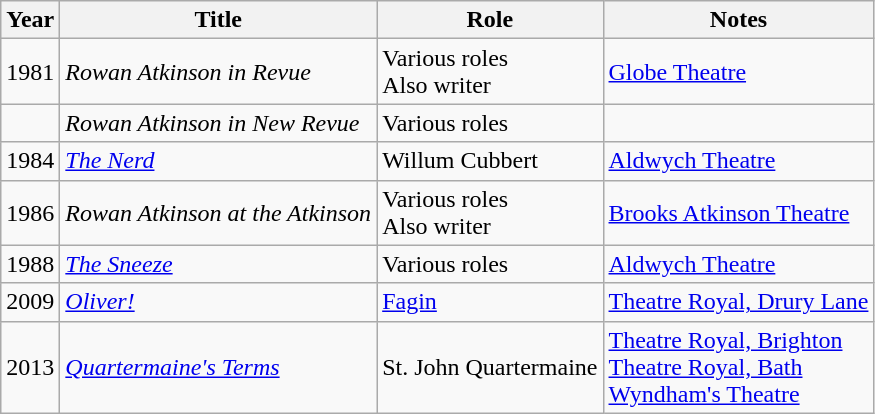<table class="wikitable">
<tr>
<th>Year</th>
<th>Title</th>
<th>Role</th>
<th>Notes</th>
</tr>
<tr>
<td>1981</td>
<td><em>Rowan Atkinson in Revue</em></td>
<td>Various roles<br>Also writer</td>
<td><a href='#'>Globe Theatre</a></td>
</tr>
<tr>
<td></td>
<td><em>Rowan Atkinson in New Revue</em></td>
<td>Various roles</td>
<td></td>
</tr>
<tr>
<td>1984</td>
<td><em><a href='#'>The Nerd</a></em></td>
<td>Willum Cubbert</td>
<td><a href='#'>Aldwych Theatre</a></td>
</tr>
<tr>
<td>1986</td>
<td><em>Rowan Atkinson at the Atkinson</em></td>
<td>Various roles<br>Also writer</td>
<td><a href='#'>Brooks Atkinson Theatre</a></td>
</tr>
<tr>
<td>1988</td>
<td><em><a href='#'>The Sneeze</a></em></td>
<td>Various roles</td>
<td><a href='#'>Aldwych Theatre</a></td>
</tr>
<tr>
<td>2009</td>
<td><em><a href='#'>Oliver!</a></em></td>
<td><a href='#'>Fagin</a></td>
<td><a href='#'>Theatre Royal, Drury Lane</a></td>
</tr>
<tr>
<td>2013</td>
<td><em><a href='#'>Quartermaine's Terms</a></em></td>
<td>St. John Quartermaine</td>
<td><a href='#'>Theatre Royal, Brighton</a><br><a href='#'>Theatre Royal, Bath</a><br><a href='#'>Wyndham's Theatre</a></td>
</tr>
</table>
